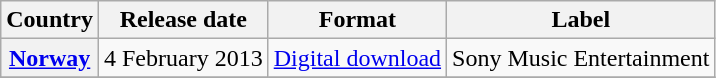<table class="wikitable plainrowheaders">
<tr>
<th scope="col">Country</th>
<th scope="col">Release date</th>
<th scope="col">Format</th>
<th scope="col">Label</th>
</tr>
<tr>
<th scope="row"><a href='#'>Norway</a></th>
<td>4 February 2013</td>
<td><a href='#'>Digital download</a></td>
<td>Sony Music Entertainment</td>
</tr>
<tr>
</tr>
</table>
